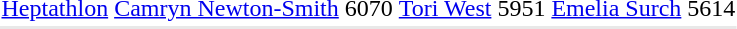<table>
<tr>
</tr>
<tr>
<td><a href='#'>Heptathlon</a></td>
<td><a href='#'>Camryn Newton-Smith</a> <br> </td>
<td>6070 </td>
<td><a href='#'>Tori West</a> <br> </td>
<td>5951</td>
<td><a href='#'>Emelia Surch</a> <br> </td>
<td>5614 </td>
</tr>
<tr style="background:#e8e8e8;">
<td colspan=7></td>
</tr>
</table>
